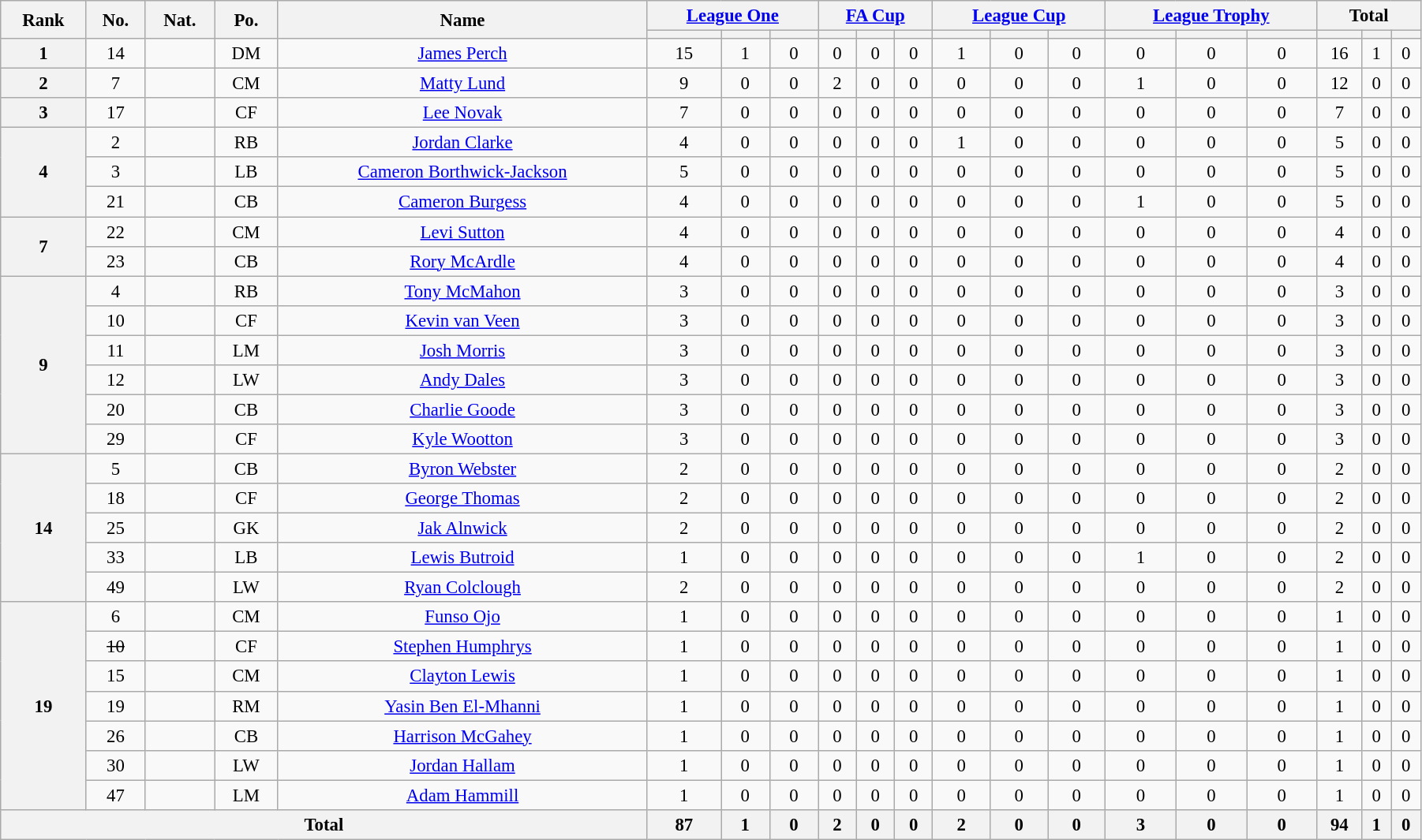<table class="wikitable" style="text-align:center; font-size:95%; width:95%;">
<tr>
<th rowspan=2>Rank</th>
<th rowspan=2>No.</th>
<th rowspan=2>Nat.</th>
<th rowspan=2>Po.</th>
<th rowspan=2>Name</th>
<th colspan=3><a href='#'>League One</a></th>
<th colspan=3><a href='#'>FA Cup</a></th>
<th colspan=3><a href='#'>League Cup</a></th>
<th colspan=3><a href='#'>League Trophy</a></th>
<th colspan=3>Total</th>
</tr>
<tr>
<th></th>
<th></th>
<th></th>
<th></th>
<th></th>
<th></th>
<th></th>
<th></th>
<th></th>
<th></th>
<th></th>
<th></th>
<th></th>
<th></th>
<th></th>
</tr>
<tr>
<th rowspan=1>1</th>
<td>14</td>
<td></td>
<td>DM</td>
<td><a href='#'>James Perch</a></td>
<td>15</td>
<td>1</td>
<td>0</td>
<td>0</td>
<td>0</td>
<td>0</td>
<td>1</td>
<td>0</td>
<td>0</td>
<td>0</td>
<td>0</td>
<td>0</td>
<td>16</td>
<td>1</td>
<td>0</td>
</tr>
<tr>
<th rowspan=1>2</th>
<td>7</td>
<td></td>
<td>CM</td>
<td><a href='#'>Matty Lund</a></td>
<td>9</td>
<td>0</td>
<td>0</td>
<td>2</td>
<td>0</td>
<td>0</td>
<td>0</td>
<td>0</td>
<td>0</td>
<td>1</td>
<td>0</td>
<td>0</td>
<td>12</td>
<td>0</td>
<td>0</td>
</tr>
<tr>
<th rowspan=1>3</th>
<td>17</td>
<td></td>
<td>CF</td>
<td><a href='#'>Lee Novak</a></td>
<td>7</td>
<td>0</td>
<td>0</td>
<td>0</td>
<td>0</td>
<td>0</td>
<td>0</td>
<td>0</td>
<td>0</td>
<td>0</td>
<td>0</td>
<td>0</td>
<td>7</td>
<td>0</td>
<td>0</td>
</tr>
<tr>
<th rowspan=3>4</th>
<td>2</td>
<td></td>
<td>RB</td>
<td><a href='#'>Jordan Clarke</a></td>
<td>4</td>
<td>0</td>
<td>0</td>
<td>0</td>
<td>0</td>
<td>0</td>
<td>1</td>
<td>0</td>
<td>0</td>
<td>0</td>
<td>0</td>
<td>0</td>
<td>5</td>
<td>0</td>
<td>0</td>
</tr>
<tr>
<td>3</td>
<td></td>
<td>LB</td>
<td><a href='#'>Cameron Borthwick-Jackson</a></td>
<td>5</td>
<td>0</td>
<td>0</td>
<td>0</td>
<td>0</td>
<td>0</td>
<td>0</td>
<td>0</td>
<td>0</td>
<td>0</td>
<td>0</td>
<td>0</td>
<td>5</td>
<td>0</td>
<td>0</td>
</tr>
<tr>
<td>21</td>
<td></td>
<td>CB</td>
<td><a href='#'>Cameron Burgess</a></td>
<td>4</td>
<td>0</td>
<td>0</td>
<td>0</td>
<td>0</td>
<td>0</td>
<td>0</td>
<td>0</td>
<td>0</td>
<td>1</td>
<td>0</td>
<td>0</td>
<td>5</td>
<td>0</td>
<td>0</td>
</tr>
<tr>
<th rowspan=2>7</th>
<td>22</td>
<td></td>
<td>CM</td>
<td><a href='#'>Levi Sutton</a></td>
<td>4</td>
<td>0</td>
<td>0</td>
<td>0</td>
<td>0</td>
<td>0</td>
<td>0</td>
<td>0</td>
<td>0</td>
<td>0</td>
<td>0</td>
<td>0</td>
<td>4</td>
<td>0</td>
<td>0</td>
</tr>
<tr>
<td>23</td>
<td></td>
<td>CB</td>
<td><a href='#'>Rory McArdle</a></td>
<td>4</td>
<td>0</td>
<td>0</td>
<td>0</td>
<td>0</td>
<td>0</td>
<td>0</td>
<td>0</td>
<td>0</td>
<td>0</td>
<td>0</td>
<td>0</td>
<td>4</td>
<td>0</td>
<td>0</td>
</tr>
<tr>
<th rowspan=6>9</th>
<td>4</td>
<td></td>
<td>RB</td>
<td><a href='#'>Tony McMahon</a></td>
<td>3</td>
<td>0</td>
<td>0</td>
<td>0</td>
<td>0</td>
<td>0</td>
<td>0</td>
<td>0</td>
<td>0</td>
<td>0</td>
<td>0</td>
<td>0</td>
<td>3</td>
<td>0</td>
<td>0</td>
</tr>
<tr>
<td>10</td>
<td></td>
<td>CF</td>
<td><a href='#'>Kevin van Veen</a></td>
<td>3</td>
<td>0</td>
<td>0</td>
<td>0</td>
<td>0</td>
<td>0</td>
<td>0</td>
<td>0</td>
<td>0</td>
<td>0</td>
<td>0</td>
<td>0</td>
<td>3</td>
<td>0</td>
<td>0</td>
</tr>
<tr>
<td>11</td>
<td></td>
<td>LM</td>
<td><a href='#'>Josh Morris</a></td>
<td>3</td>
<td>0</td>
<td>0</td>
<td>0</td>
<td>0</td>
<td>0</td>
<td>0</td>
<td>0</td>
<td>0</td>
<td>0</td>
<td>0</td>
<td>0</td>
<td>3</td>
<td>0</td>
<td>0</td>
</tr>
<tr>
<td>12</td>
<td></td>
<td>LW</td>
<td><a href='#'>Andy Dales</a></td>
<td>3</td>
<td>0</td>
<td>0</td>
<td>0</td>
<td>0</td>
<td>0</td>
<td>0</td>
<td>0</td>
<td>0</td>
<td>0</td>
<td>0</td>
<td>0</td>
<td>3</td>
<td>0</td>
<td>0</td>
</tr>
<tr>
<td>20</td>
<td></td>
<td>CB</td>
<td><a href='#'>Charlie Goode</a></td>
<td>3</td>
<td>0</td>
<td>0</td>
<td>0</td>
<td>0</td>
<td>0</td>
<td>0</td>
<td>0</td>
<td>0</td>
<td>0</td>
<td>0</td>
<td>0</td>
<td>3</td>
<td>0</td>
<td>0</td>
</tr>
<tr>
<td>29</td>
<td></td>
<td>CF</td>
<td><a href='#'>Kyle Wootton</a></td>
<td>3</td>
<td>0</td>
<td>0</td>
<td>0</td>
<td>0</td>
<td>0</td>
<td>0</td>
<td>0</td>
<td>0</td>
<td>0</td>
<td>0</td>
<td>0</td>
<td>3</td>
<td>0</td>
<td>0</td>
</tr>
<tr>
<th rowspan=5>14</th>
<td>5</td>
<td></td>
<td>CB</td>
<td><a href='#'>Byron Webster</a></td>
<td>2</td>
<td>0</td>
<td>0</td>
<td>0</td>
<td>0</td>
<td>0</td>
<td>0</td>
<td>0</td>
<td>0</td>
<td>0</td>
<td>0</td>
<td>0</td>
<td>2</td>
<td>0</td>
<td>0</td>
</tr>
<tr>
<td>18</td>
<td></td>
<td>CF</td>
<td><a href='#'>George Thomas</a></td>
<td>2</td>
<td>0</td>
<td>0</td>
<td>0</td>
<td>0</td>
<td>0</td>
<td>0</td>
<td>0</td>
<td>0</td>
<td>0</td>
<td>0</td>
<td>0</td>
<td>2</td>
<td>0</td>
<td>0</td>
</tr>
<tr>
<td>25</td>
<td></td>
<td>GK</td>
<td><a href='#'>Jak Alnwick</a></td>
<td>2</td>
<td>0</td>
<td>0</td>
<td>0</td>
<td>0</td>
<td>0</td>
<td>0</td>
<td>0</td>
<td>0</td>
<td>0</td>
<td>0</td>
<td>0</td>
<td>2</td>
<td>0</td>
<td>0</td>
</tr>
<tr>
<td>33</td>
<td></td>
<td>LB</td>
<td><a href='#'>Lewis Butroid</a></td>
<td>1</td>
<td>0</td>
<td>0</td>
<td>0</td>
<td>0</td>
<td>0</td>
<td>0</td>
<td>0</td>
<td>0</td>
<td>1</td>
<td>0</td>
<td>0</td>
<td>2</td>
<td>0</td>
<td>0</td>
</tr>
<tr>
<td>49</td>
<td></td>
<td>LW</td>
<td><a href='#'>Ryan Colclough</a></td>
<td>2</td>
<td>0</td>
<td>0</td>
<td>0</td>
<td>0</td>
<td>0</td>
<td>0</td>
<td>0</td>
<td>0</td>
<td>0</td>
<td>0</td>
<td>0</td>
<td>2</td>
<td>0</td>
<td>0</td>
</tr>
<tr>
<th rowspan=7>19</th>
<td>6</td>
<td></td>
<td>CM</td>
<td><a href='#'>Funso Ojo</a></td>
<td>1</td>
<td>0</td>
<td>0</td>
<td>0</td>
<td>0</td>
<td>0</td>
<td>0</td>
<td>0</td>
<td>0</td>
<td>0</td>
<td>0</td>
<td>0</td>
<td>1</td>
<td>0</td>
<td>0</td>
</tr>
<tr>
<td><s>10</s></td>
<td></td>
<td>CF</td>
<td><a href='#'>Stephen Humphrys</a></td>
<td>1</td>
<td>0</td>
<td>0</td>
<td>0</td>
<td>0</td>
<td>0</td>
<td>0</td>
<td>0</td>
<td>0</td>
<td>0</td>
<td>0</td>
<td>0</td>
<td>1</td>
<td>0</td>
<td>0</td>
</tr>
<tr>
<td>15</td>
<td></td>
<td>CM</td>
<td><a href='#'>Clayton Lewis</a></td>
<td>1</td>
<td>0</td>
<td>0</td>
<td>0</td>
<td>0</td>
<td>0</td>
<td>0</td>
<td>0</td>
<td>0</td>
<td>0</td>
<td>0</td>
<td>0</td>
<td>1</td>
<td>0</td>
<td>0</td>
</tr>
<tr>
<td>19</td>
<td></td>
<td>RM</td>
<td><a href='#'>Yasin Ben El-Mhanni</a></td>
<td>1</td>
<td>0</td>
<td>0</td>
<td>0</td>
<td>0</td>
<td>0</td>
<td>0</td>
<td>0</td>
<td>0</td>
<td>0</td>
<td>0</td>
<td>0</td>
<td>1</td>
<td>0</td>
<td>0</td>
</tr>
<tr>
<td>26</td>
<td></td>
<td>CB</td>
<td><a href='#'>Harrison McGahey</a></td>
<td>1</td>
<td>0</td>
<td>0</td>
<td>0</td>
<td>0</td>
<td>0</td>
<td>0</td>
<td>0</td>
<td>0</td>
<td>0</td>
<td>0</td>
<td>0</td>
<td>1</td>
<td>0</td>
<td>0</td>
</tr>
<tr>
<td>30</td>
<td></td>
<td>LW</td>
<td><a href='#'>Jordan Hallam</a></td>
<td>1</td>
<td>0</td>
<td>0</td>
<td>0</td>
<td>0</td>
<td>0</td>
<td>0</td>
<td>0</td>
<td>0</td>
<td>0</td>
<td>0</td>
<td>0</td>
<td>1</td>
<td>0</td>
<td>0</td>
</tr>
<tr>
<td>47</td>
<td></td>
<td>LM</td>
<td><a href='#'>Adam Hammill</a></td>
<td>1</td>
<td>0</td>
<td>0</td>
<td>0</td>
<td>0</td>
<td>0</td>
<td>0</td>
<td>0</td>
<td>0</td>
<td>0</td>
<td>0</td>
<td>0</td>
<td>1</td>
<td>0</td>
<td>0</td>
</tr>
<tr>
<th colspan=5>Total</th>
<th>87</th>
<th>1</th>
<th>0</th>
<th>2</th>
<th>0</th>
<th>0</th>
<th>2</th>
<th>0</th>
<th>0</th>
<th>3</th>
<th>0</th>
<th>0</th>
<th>94</th>
<th>1</th>
<th>0</th>
</tr>
</table>
